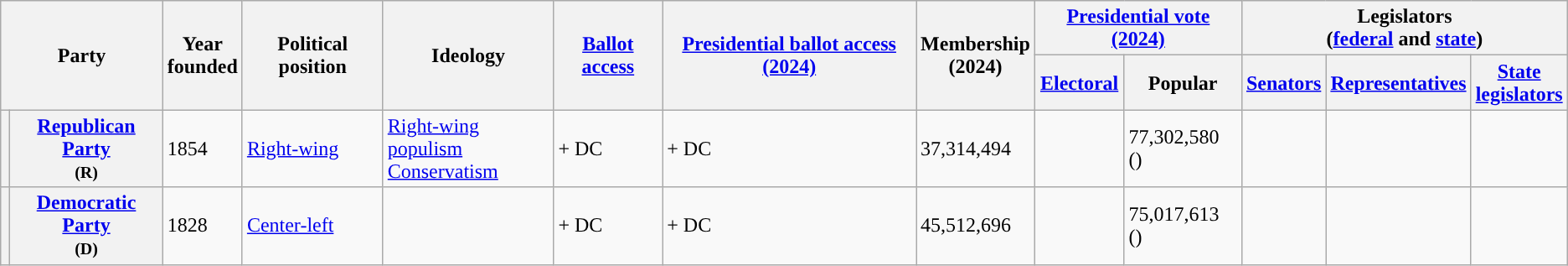<table class="wikitable sortable plainrowheaders">
<tr>
<th colspan="2" rowspan="2">Party</th>
<th rowspan="2">Year<br>founded</th>
<th rowspan="2">Political position</th>
<th rowspan="2">Ideology</th>
<th rowspan="2"><a href='#'>Ballot access</a></th>
<th rowspan="2"><a href='#'>Presidential ballot access (2024)</a></th>
<th rowspan="2">Membership<br>(2024)</th>
<th colspan="2"><a href='#'>Presidential vote (2024)</a></th>
<th colspan="3">Legislators<br>(<a href='#'>federal</a> and <a href='#'>state</a>)</th>
</tr>
<tr>
<th><a href='#'>Electoral</a></th>
<th>Popular</th>
<th><a href='#'>Senators</a><br></th>
<th><a href='#'>Representatives</a></th>
<th><a href='#'>State<br>legislators</a></th>
</tr>
<tr>
<th style="background-color:"></th>
<th><a href='#'>Republican Party</a><br><small>(R)</small></th>
<td>1854</td>
<td><a href='#'>Right-wing</a></td>
<td><a href='#'>Right-wing populism</a><br><a href='#'>Conservatism</a></td>
<td> + DC</td>
<td> + DC</td>
<td>37,314,494</td>
<td></td>
<td>77,302,580 ()</td>
<td></td>
<td></td>
<td></td>
</tr>
<tr>
<th style="background-color:"></th>
<th><a href='#'>Democratic Party</a><br><small>(D)</small></th>
<td>1828</td>
<td><a href='#'>Center-left</a></td>
<td></td>
<td> + DC</td>
<td> + DC</td>
<td>45,512,696</td>
<td></td>
<td>75,017,613<br>()</td>
<td></td>
<td></td>
<td></td>
</tr>
</table>
